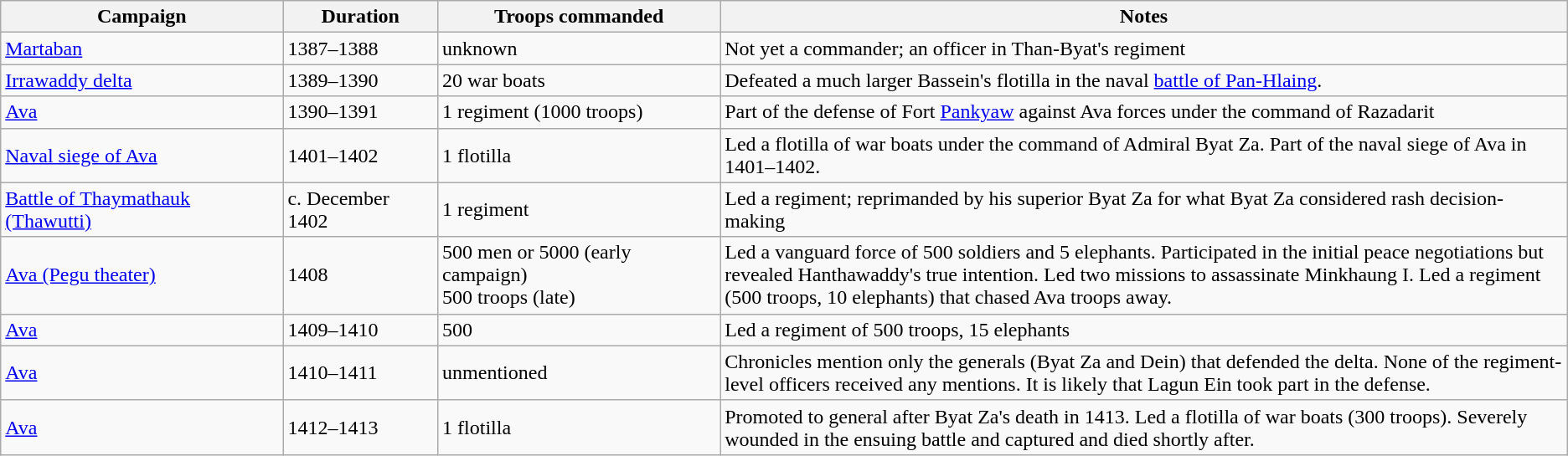<table class="wikitable" border="1">
<tr>
<th width=10%>Campaign</th>
<th width=5%>Duration</th>
<th width=10%>Troops commanded</th>
<th width=30%>Notes</th>
</tr>
<tr>
<td><a href='#'>Martaban</a></td>
<td>1387–1388</td>
<td>unknown</td>
<td>Not yet a commander; an officer in Than-Byat's regiment</td>
</tr>
<tr>
<td><a href='#'>Irrawaddy delta</a></td>
<td>1389–1390</td>
<td>20 war boats</td>
<td>Defeated a much larger Bassein's flotilla in the naval <a href='#'>battle of Pan-Hlaing</a>.</td>
</tr>
<tr>
<td><a href='#'>Ava</a></td>
<td>1390–1391</td>
<td>1 regiment (1000 troops)</td>
<td>Part of the defense of Fort <a href='#'>Pankyaw</a> against Ava forces under the command of Razadarit</td>
</tr>
<tr>
<td><a href='#'>Naval siege of Ava</a></td>
<td>1401–1402</td>
<td>1 flotilla</td>
<td>Led a flotilla of war boats under the command of Admiral Byat Za. Part of the naval siege of Ava in 1401–1402.</td>
</tr>
<tr>
<td><a href='#'>Battle of Thaymathauk (Thawutti)</a></td>
<td>c. December 1402</td>
<td>1 regiment</td>
<td>Led a regiment; reprimanded by his superior Byat Za for what Byat Za considered rash decision-making</td>
</tr>
<tr>
<td><a href='#'>Ava (Pegu theater)</a></td>
<td>1408</td>
<td>500 men or 5000 (early campaign) <br> 500 troops (late)</td>
<td>Led a vanguard force of 500 soldiers and 5 elephants. Participated in the initial peace negotiations but revealed Hanthawaddy's true intention. Led two missions to assassinate Minkhaung I. Led a regiment (500 troops, 10 elephants) that chased Ava troops away.</td>
</tr>
<tr>
<td><a href='#'>Ava</a></td>
<td>1409–1410</td>
<td>500</td>
<td>Led a regiment of 500 troops, 15 elephants</td>
</tr>
<tr>
<td><a href='#'>Ava</a></td>
<td>1410–1411</td>
<td>unmentioned</td>
<td>Chronicles mention only the generals (Byat Za and Dein) that defended the delta. None of the regiment-level officers received any mentions. It is likely that Lagun Ein took part in the defense.</td>
</tr>
<tr>
<td><a href='#'>Ava</a></td>
<td>1412–1413</td>
<td>1 flotilla</td>
<td>Promoted to general after Byat Za's death in 1413. Led a flotilla of war boats (300 troops). Severely wounded in the ensuing battle and captured and died shortly after.</td>
</tr>
</table>
